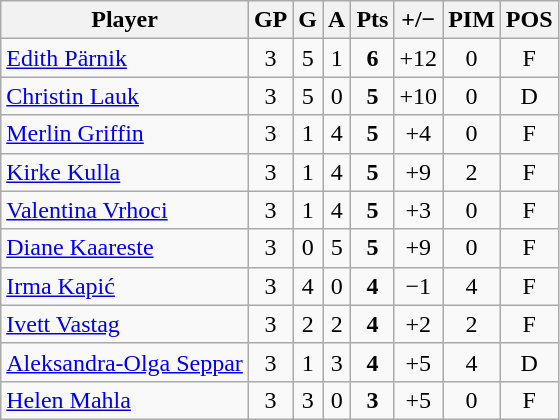<table class="wikitable sortable" style="text-align:center;">
<tr>
<th>Player</th>
<th>GP</th>
<th>G</th>
<th>A</th>
<th>Pts</th>
<th>+/−</th>
<th>PIM</th>
<th>POS</th>
</tr>
<tr>
<td style="text-align:left;"> <a href='#'>Edith Pärnik</a></td>
<td>3</td>
<td>5</td>
<td>1</td>
<td><strong>6</strong></td>
<td>+12</td>
<td>0</td>
<td>F</td>
</tr>
<tr>
<td style="text-align:left;"> <a href='#'>Christin Lauk</a></td>
<td>3</td>
<td>5</td>
<td>0</td>
<td><strong>5</strong></td>
<td>+10</td>
<td>0</td>
<td>D</td>
</tr>
<tr>
<td style="text-align:left;"> <a href='#'>Merlin Griffin</a></td>
<td>3</td>
<td>1</td>
<td>4</td>
<td><strong>5</strong></td>
<td>+4</td>
<td>0</td>
<td>F</td>
</tr>
<tr>
<td style="text-align:left;"> <a href='#'>Kirke Kulla</a></td>
<td>3</td>
<td>1</td>
<td>4</td>
<td><strong>5</strong></td>
<td>+9</td>
<td>2</td>
<td>F</td>
</tr>
<tr>
<td style="text-align:left;"> <a href='#'>Valentina Vrhoci</a></td>
<td>3</td>
<td>1</td>
<td>4</td>
<td><strong>5</strong></td>
<td>+3</td>
<td>0</td>
<td>F</td>
</tr>
<tr>
<td style="text-align:left;"> <a href='#'>Diane Kaareste</a></td>
<td>3</td>
<td>0</td>
<td>5</td>
<td><strong>5</strong></td>
<td>+9</td>
<td>0</td>
<td>F</td>
</tr>
<tr>
<td style="text-align:left;"> <a href='#'>Irma Kapić</a></td>
<td>3</td>
<td>4</td>
<td>0</td>
<td><strong>4</strong></td>
<td>−1</td>
<td>4</td>
<td>F</td>
</tr>
<tr>
<td style="text-align:left;"> <a href='#'>Ivett Vastag</a></td>
<td>3</td>
<td>2</td>
<td>2</td>
<td><strong>4</strong></td>
<td>+2</td>
<td>2</td>
<td>F</td>
</tr>
<tr>
<td style="text-align:left;"> <a href='#'>Aleksandra-Olga Seppar</a></td>
<td>3</td>
<td>1</td>
<td>3</td>
<td><strong>4</strong></td>
<td>+5</td>
<td>4</td>
<td>D</td>
</tr>
<tr>
<td style="text-align:left;"> <a href='#'>Helen Mahla</a></td>
<td>3</td>
<td>3</td>
<td>0</td>
<td><strong>3</strong></td>
<td>+5</td>
<td>0</td>
<td>F</td>
</tr>
</table>
